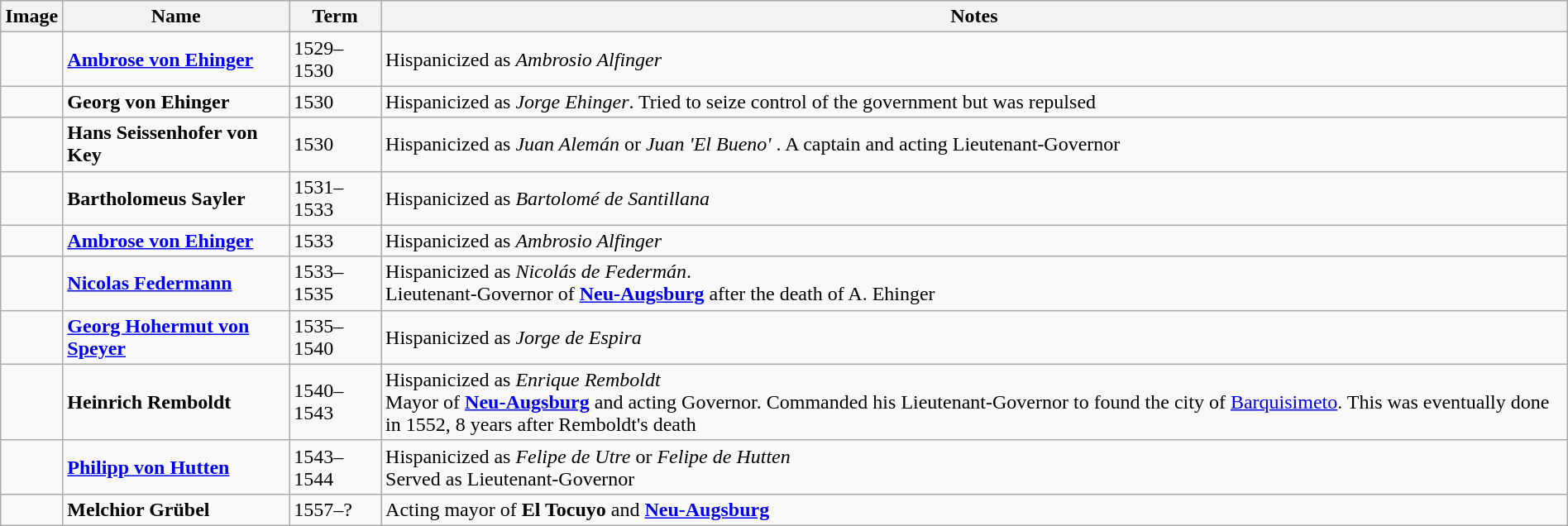<table class="sortable wikitable" style="margin-left: auto; margin-right: auto;">
<tr>
<th class="unsortable">Image</th>
<th>Name</th>
<th>Term</th>
<th>Notes</th>
</tr>
<tr>
<td></td>
<td><strong><a href='#'>Ambrose von Ehinger</a></strong></td>
<td>1529–1530</td>
<td>Hispanicized as <em>Ambrosio Alfinger</em></td>
</tr>
<tr>
<td></td>
<td><strong>Georg von Ehinger</strong></td>
<td>1530</td>
<td>Hispanicized as <em>Jorge Ehinger</em>. Tried to seize control of the government but was repulsed</td>
</tr>
<tr>
<td></td>
<td><strong>Hans Seissenhofer von Key</strong></td>
<td>1530</td>
<td>Hispanicized as <em>Juan Alemán</em> or <em>Juan 'El Bueno' </em>. A captain and acting Lieutenant-Governor</td>
</tr>
<tr>
<td></td>
<td><strong>Bartholomeus Sayler</strong></td>
<td>1531–1533</td>
<td>Hispanicized as <em>Bartolomé de Santillana</em></td>
</tr>
<tr>
<td></td>
<td><strong><a href='#'>Ambrose von Ehinger</a></strong></td>
<td>1533</td>
<td>Hispanicized as <em>Ambrosio Alfinger</em></td>
</tr>
<tr>
<td></td>
<td><strong><a href='#'>Nicolas Federmann</a></strong></td>
<td>1533–1535</td>
<td>Hispanicized as <em>Nicolás de Federmán</em>.<br>Lieutenant-Governor of <strong><a href='#'>Neu-Augsburg</a></strong> after the death of A. Ehinger</td>
</tr>
<tr>
<td></td>
<td><strong><a href='#'>Georg Hohermut von Speyer</a></strong></td>
<td>1535–1540</td>
<td>Hispanicized as <em>Jorge de Espira</em></td>
</tr>
<tr>
<td></td>
<td><strong>Heinrich Remboldt</strong></td>
<td>1540–1543</td>
<td>Hispanicized as <em>Enrique Remboldt</em><br>Mayor of <strong><a href='#'>Neu-Augsburg</a></strong> and acting Governor. Commanded his Lieutenant-Governor  to found the city of <a href='#'>Barquisimeto</a>. This was eventually done in 1552, 8 years after Remboldt's death</td>
</tr>
<tr>
<td></td>
<td><strong><a href='#'>Philipp von Hutten</a></strong></td>
<td>1543–1544</td>
<td>Hispanicized as <em>Felipe de Utre</em> or <em>Felipe de Hutten</em><br>Served as Lieutenant-Governor</td>
</tr>
<tr>
<td></td>
<td><strong>Melchior Grübel</strong></td>
<td>1557–?</td>
<td>Acting mayor of <strong>El Tocuyo</strong> and <strong><a href='#'>Neu-Augsburg</a></strong></td>
</tr>
</table>
